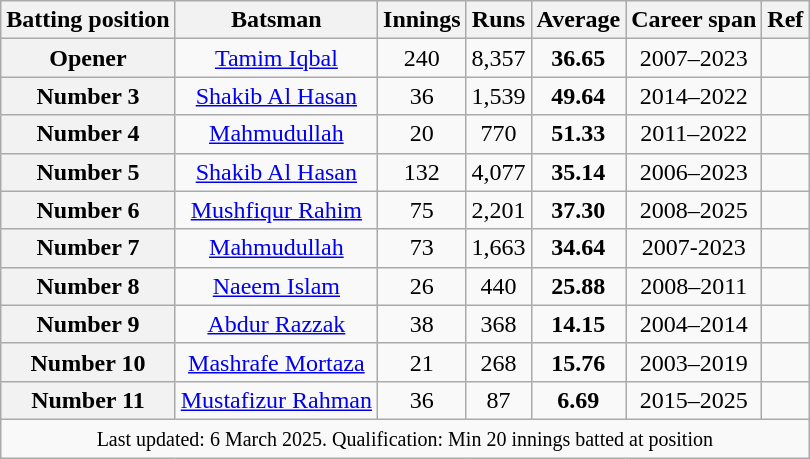<table class="wikitable sortable" style="text-align:center;">
<tr>
<th scope="col">Batting position</th>
<th scope="col">Batsman</th>
<th scope="col">Innings</th>
<th scope="col">Runs</th>
<th scope="col">Average</th>
<th scope="col">Career span</th>
<th scope="col">Ref</th>
</tr>
<tr>
<th scope="row">Opener</th>
<td><a href='#'>Tamim Iqbal</a></td>
<td>240</td>
<td>8,357</td>
<td><strong>36.65</strong></td>
<td>2007–2023</td>
<td></td>
</tr>
<tr>
<th scope="row">Number 3</th>
<td><a href='#'>Shakib Al Hasan</a></td>
<td>36</td>
<td>1,539</td>
<td><strong>49.64</strong></td>
<td>2014–2022</td>
<td></td>
</tr>
<tr>
<th scope="row">Number 4</th>
<td><a href='#'>Mahmudullah</a></td>
<td>20</td>
<td>770</td>
<td><strong>51.33</strong></td>
<td>2011–2022</td>
<td></td>
</tr>
<tr>
<th scope="row">Number 5</th>
<td><a href='#'>Shakib Al Hasan</a></td>
<td>132</td>
<td>4,077</td>
<td><strong>35.14</strong></td>
<td>2006–2023</td>
<td></td>
</tr>
<tr>
<th scope="row">Number 6</th>
<td><a href='#'>Mushfiqur Rahim</a></td>
<td>75</td>
<td>2,201</td>
<td><strong>37.30</strong></td>
<td>2008–2025</td>
<td></td>
</tr>
<tr>
<th scope="row">Number 7</th>
<td><a href='#'>Mahmudullah</a></td>
<td>73</td>
<td>1,663</td>
<td><strong>34.64</strong></td>
<td>2007-2023</td>
<td></td>
</tr>
<tr>
<th scope="row">Number 8</th>
<td><a href='#'>Naeem Islam</a></td>
<td>26</td>
<td>440</td>
<td><strong>25.88</strong></td>
<td>2008–2011</td>
<td></td>
</tr>
<tr>
<th scope="row">Number 9</th>
<td><a href='#'>Abdur Razzak</a></td>
<td>38</td>
<td>368</td>
<td><strong>14.15</strong></td>
<td>2004–2014</td>
<td></td>
</tr>
<tr>
<th scope="row">Number 10</th>
<td><a href='#'>Mashrafe Mortaza</a></td>
<td>21</td>
<td>268</td>
<td><strong>15.76</strong></td>
<td>2003–2019</td>
<td></td>
</tr>
<tr>
<th scope="row">Number 11</th>
<td><a href='#'>Mustafizur Rahman</a></td>
<td>36</td>
<td>87</td>
<td><strong>6.69</strong></td>
<td>2015–2025</td>
<td></td>
</tr>
<tr>
<td colspan=7><small>Last updated: 6 March 2025. Qualification: Min 20 innings batted at position</small></td>
</tr>
</table>
